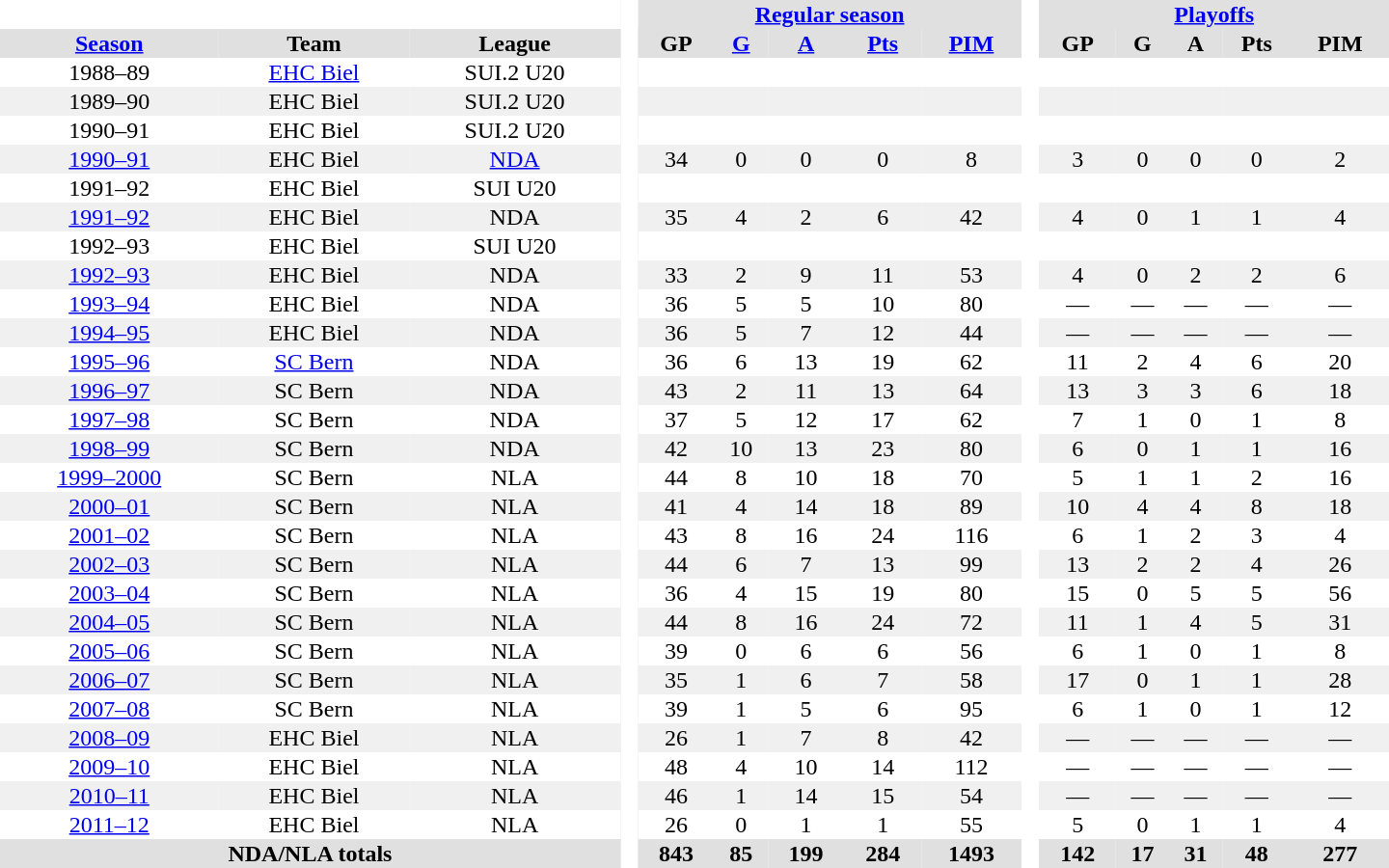<table border="0" cellpadding="1" cellspacing="0" style="text-align:center; width:60em">
<tr bgcolor="#e0e0e0">
<th colspan="3" bgcolor="#ffffff"> </th>
<th rowspan="99" bgcolor="#ffffff"> </th>
<th colspan="5"><a href='#'>Regular season</a></th>
<th rowspan="99" bgcolor="#ffffff"> </th>
<th colspan="5"><a href='#'>Playoffs</a></th>
</tr>
<tr bgcolor="#e0e0e0">
<th><a href='#'>Season</a></th>
<th>Team</th>
<th>League</th>
<th>GP</th>
<th><a href='#'>G</a></th>
<th><a href='#'>A</a></th>
<th><a href='#'>Pts</a></th>
<th><a href='#'>PIM</a></th>
<th>GP</th>
<th>G</th>
<th>A</th>
<th>Pts</th>
<th>PIM</th>
</tr>
<tr>
<td>1988–89</td>
<td><a href='#'>EHC Biel</a></td>
<td>SUI.2 U20</td>
<td></td>
<td></td>
<td></td>
<td></td>
<td></td>
<td></td>
<td></td>
<td></td>
<td></td>
<td></td>
</tr>
<tr bgcolor="#f0f0f0">
<td>1989–90</td>
<td>EHC Biel</td>
<td>SUI.2 U20</td>
<td></td>
<td></td>
<td></td>
<td></td>
<td></td>
<td></td>
<td></td>
<td></td>
<td></td>
<td></td>
</tr>
<tr>
<td>1990–91</td>
<td>EHC Biel</td>
<td>SUI.2 U20</td>
<td></td>
<td></td>
<td></td>
<td></td>
<td></td>
<td></td>
<td></td>
<td></td>
<td></td>
<td></td>
</tr>
<tr bgcolor="#f0f0f0">
<td><a href='#'>1990–91</a></td>
<td>EHC Biel</td>
<td><a href='#'>NDA</a></td>
<td>34</td>
<td>0</td>
<td>0</td>
<td>0</td>
<td>8</td>
<td>3</td>
<td>0</td>
<td>0</td>
<td>0</td>
<td>2</td>
</tr>
<tr>
<td>1991–92</td>
<td>EHC Biel</td>
<td>SUI U20</td>
<td></td>
<td></td>
<td></td>
<td></td>
<td></td>
<td></td>
<td></td>
<td></td>
<td></td>
<td></td>
</tr>
<tr bgcolor="#f0f0f0">
<td><a href='#'>1991–92</a></td>
<td>EHC Biel</td>
<td>NDA</td>
<td>35</td>
<td>4</td>
<td>2</td>
<td>6</td>
<td>42</td>
<td>4</td>
<td>0</td>
<td>1</td>
<td>1</td>
<td>4</td>
</tr>
<tr>
<td>1992–93</td>
<td>EHC Biel</td>
<td>SUI U20</td>
<td></td>
<td></td>
<td></td>
<td></td>
<td></td>
<td></td>
<td></td>
<td></td>
<td></td>
<td></td>
</tr>
<tr bgcolor="#f0f0f0">
<td><a href='#'>1992–93</a></td>
<td>EHC Biel</td>
<td>NDA</td>
<td>33</td>
<td>2</td>
<td>9</td>
<td>11</td>
<td>53</td>
<td>4</td>
<td>0</td>
<td>2</td>
<td>2</td>
<td>6</td>
</tr>
<tr>
<td><a href='#'>1993–94</a></td>
<td>EHC Biel</td>
<td>NDA</td>
<td>36</td>
<td>5</td>
<td>5</td>
<td>10</td>
<td>80</td>
<td>—</td>
<td>—</td>
<td>—</td>
<td>—</td>
<td>—</td>
</tr>
<tr bgcolor="#f0f0f0">
<td><a href='#'>1994–95</a></td>
<td>EHC Biel</td>
<td>NDA</td>
<td>36</td>
<td>5</td>
<td>7</td>
<td>12</td>
<td>44</td>
<td>—</td>
<td>—</td>
<td>—</td>
<td>—</td>
<td>—</td>
</tr>
<tr>
<td><a href='#'>1995–96</a></td>
<td><a href='#'>SC Bern</a></td>
<td>NDA</td>
<td>36</td>
<td>6</td>
<td>13</td>
<td>19</td>
<td>62</td>
<td>11</td>
<td>2</td>
<td>4</td>
<td>6</td>
<td>20</td>
</tr>
<tr bgcolor="#f0f0f0">
<td><a href='#'>1996–97</a></td>
<td>SC Bern</td>
<td>NDA</td>
<td>43</td>
<td>2</td>
<td>11</td>
<td>13</td>
<td>64</td>
<td>13</td>
<td>3</td>
<td>3</td>
<td>6</td>
<td>18</td>
</tr>
<tr>
<td><a href='#'>1997–98</a></td>
<td>SC Bern</td>
<td>NDA</td>
<td>37</td>
<td>5</td>
<td>12</td>
<td>17</td>
<td>62</td>
<td>7</td>
<td>1</td>
<td>0</td>
<td>1</td>
<td>8</td>
</tr>
<tr bgcolor="#f0f0f0">
<td><a href='#'>1998–99</a></td>
<td>SC Bern</td>
<td>NDA</td>
<td>42</td>
<td>10</td>
<td>13</td>
<td>23</td>
<td>80</td>
<td>6</td>
<td>0</td>
<td>1</td>
<td>1</td>
<td>16</td>
</tr>
<tr>
<td><a href='#'>1999–2000</a></td>
<td>SC Bern</td>
<td>NLA</td>
<td>44</td>
<td>8</td>
<td>10</td>
<td>18</td>
<td>70</td>
<td>5</td>
<td>1</td>
<td>1</td>
<td>2</td>
<td>16</td>
</tr>
<tr bgcolor="#f0f0f0">
<td><a href='#'>2000–01</a></td>
<td>SC Bern</td>
<td>NLA</td>
<td>41</td>
<td>4</td>
<td>14</td>
<td>18</td>
<td>89</td>
<td>10</td>
<td>4</td>
<td>4</td>
<td>8</td>
<td>18</td>
</tr>
<tr>
<td><a href='#'>2001–02</a></td>
<td>SC Bern</td>
<td>NLA</td>
<td>43</td>
<td>8</td>
<td>16</td>
<td>24</td>
<td>116</td>
<td>6</td>
<td>1</td>
<td>2</td>
<td>3</td>
<td>4</td>
</tr>
<tr bgcolor="#f0f0f0">
<td><a href='#'>2002–03</a></td>
<td>SC Bern</td>
<td>NLA</td>
<td>44</td>
<td>6</td>
<td>7</td>
<td>13</td>
<td>99</td>
<td>13</td>
<td>2</td>
<td>2</td>
<td>4</td>
<td>26</td>
</tr>
<tr>
<td><a href='#'>2003–04</a></td>
<td>SC Bern</td>
<td>NLA</td>
<td>36</td>
<td>4</td>
<td>15</td>
<td>19</td>
<td>80</td>
<td>15</td>
<td>0</td>
<td>5</td>
<td>5</td>
<td>56</td>
</tr>
<tr bgcolor="#f0f0f0">
<td><a href='#'>2004–05</a></td>
<td>SC Bern</td>
<td>NLA</td>
<td>44</td>
<td>8</td>
<td>16</td>
<td>24</td>
<td>72</td>
<td>11</td>
<td>1</td>
<td>4</td>
<td>5</td>
<td>31</td>
</tr>
<tr>
<td><a href='#'>2005–06</a></td>
<td>SC Bern</td>
<td>NLA</td>
<td>39</td>
<td>0</td>
<td>6</td>
<td>6</td>
<td>56</td>
<td>6</td>
<td>1</td>
<td>0</td>
<td>1</td>
<td>8</td>
</tr>
<tr bgcolor="#f0f0f0">
<td><a href='#'>2006–07</a></td>
<td>SC Bern</td>
<td>NLA</td>
<td>35</td>
<td>1</td>
<td>6</td>
<td>7</td>
<td>58</td>
<td>17</td>
<td>0</td>
<td>1</td>
<td>1</td>
<td>28</td>
</tr>
<tr>
<td><a href='#'>2007–08</a></td>
<td>SC Bern</td>
<td>NLA</td>
<td>39</td>
<td>1</td>
<td>5</td>
<td>6</td>
<td>95</td>
<td>6</td>
<td>1</td>
<td>0</td>
<td>1</td>
<td>12</td>
</tr>
<tr bgcolor="#f0f0f0">
<td><a href='#'>2008–09</a></td>
<td>EHC Biel</td>
<td>NLA</td>
<td>26</td>
<td>1</td>
<td>7</td>
<td>8</td>
<td>42</td>
<td>—</td>
<td>—</td>
<td>—</td>
<td>—</td>
<td>—</td>
</tr>
<tr>
<td><a href='#'>2009–10</a></td>
<td>EHC Biel</td>
<td>NLA</td>
<td>48</td>
<td>4</td>
<td>10</td>
<td>14</td>
<td>112</td>
<td>—</td>
<td>—</td>
<td>—</td>
<td>—</td>
<td>—</td>
</tr>
<tr bgcolor="#f0f0f0">
<td><a href='#'>2010–11</a></td>
<td>EHC Biel</td>
<td>NLA</td>
<td>46</td>
<td>1</td>
<td>14</td>
<td>15</td>
<td>54</td>
<td>—</td>
<td>—</td>
<td>—</td>
<td>—</td>
<td>—</td>
</tr>
<tr>
<td><a href='#'>2011–12</a></td>
<td>EHC Biel</td>
<td>NLA</td>
<td>26</td>
<td>0</td>
<td>1</td>
<td>1</td>
<td>55</td>
<td>5</td>
<td>0</td>
<td>1</td>
<td>1</td>
<td>4</td>
</tr>
<tr bgcolor="#e0e0e0">
<th colspan="3">NDA/NLA totals</th>
<th>843</th>
<th>85</th>
<th>199</th>
<th>284</th>
<th>1493</th>
<th>142</th>
<th>17</th>
<th>31</th>
<th>48</th>
<th>277</th>
</tr>
</table>
